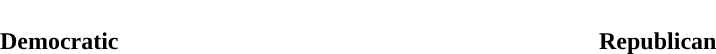<table style="width:50em; text-align:center">
<tr style="color:white">
<td style="background:"><strong>58</strong></td>
<td style="background:"><strong>42</strong></td>
</tr>
<tr>
<td><span><strong>Democratic</strong></span></td>
<td><span><strong>Republican</strong></span></td>
</tr>
</table>
